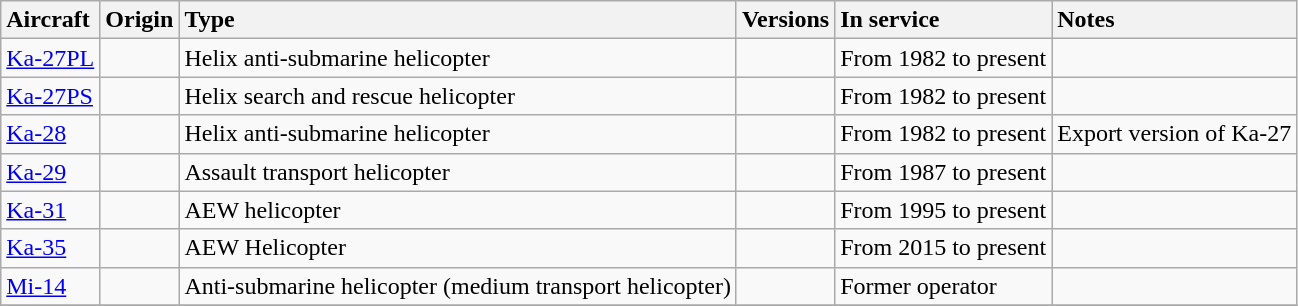<table class="wikitable">
<tr>
<th style="text-align: left;">Aircraft</th>
<th style="text-align: left;">Origin</th>
<th style="text-align: left;">Type</th>
<th style="text-align: left;">Versions</th>
<th style="text-align: left;">In service</th>
<th style="text-align: left;">Notes</th>
</tr>
<tr>
<td><a href='#'>Ka-27PL</a></td>
<td></td>
<td>Helix anti-submarine helicopter</td>
<td></td>
<td>From 1982 to present</td>
<td></td>
</tr>
<tr>
<td><a href='#'>Ka-27PS</a></td>
<td></td>
<td>Helix search and rescue helicopter</td>
<td></td>
<td>From 1982 to present</td>
<td></td>
</tr>
<tr>
<td><a href='#'>Ka-28</a></td>
<td></td>
<td>Helix anti-submarine helicopter</td>
<td></td>
<td>From 1982 to present</td>
<td>Export version of Ka-27</td>
</tr>
<tr>
<td><a href='#'>Ka-29</a></td>
<td></td>
<td>Assault transport helicopter</td>
<td></td>
<td>From 1987 to present</td>
<td></td>
</tr>
<tr>
<td><a href='#'>Ka-31</a></td>
<td></td>
<td>AEW helicopter</td>
<td></td>
<td>From 1995 to present</td>
<td></td>
</tr>
<tr>
<td><a href='#'>Ka-35</a></td>
<td></td>
<td>AEW Helicopter</td>
<td></td>
<td>From 2015 to present</td>
<td></td>
</tr>
<tr>
<td><a href='#'>Mi-14</a></td>
<td></td>
<td>Anti-submarine helicopter (medium transport helicopter)</td>
<td></td>
<td>Former operator</td>
<td></td>
</tr>
<tr>
</tr>
</table>
